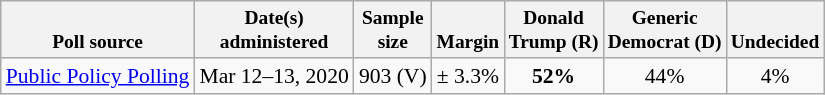<table class="wikitable" style="font-size:90%;text-align:center;">
<tr valign=bottom style="font-size:90%;">
<th>Poll source</th>
<th>Date(s)<br>administered</th>
<th>Sample<br>size</th>
<th>Margin<br></th>
<th>Donald<br>Trump (R)</th>
<th>Generic<br>Democrat (D)</th>
<th>Undecided</th>
</tr>
<tr>
<td><a href='#'>Public Policy Polling</a></td>
<td>Mar 12–13, 2020</td>
<td>903 (V)</td>
<td>± 3.3%</td>
<td><strong>52%</strong></td>
<td>44%</td>
<td>4%</td>
</tr>
</table>
